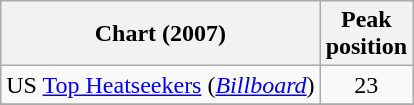<table class="wikitable">
<tr>
<th>Chart (2007)</th>
<th>Peak<br>position</th>
</tr>
<tr>
<td>US <a href='#'>Top Heatseekers</a> (<em><a href='#'>Billboard</a></em>)</td>
<td align="center">23</td>
</tr>
<tr>
</tr>
</table>
